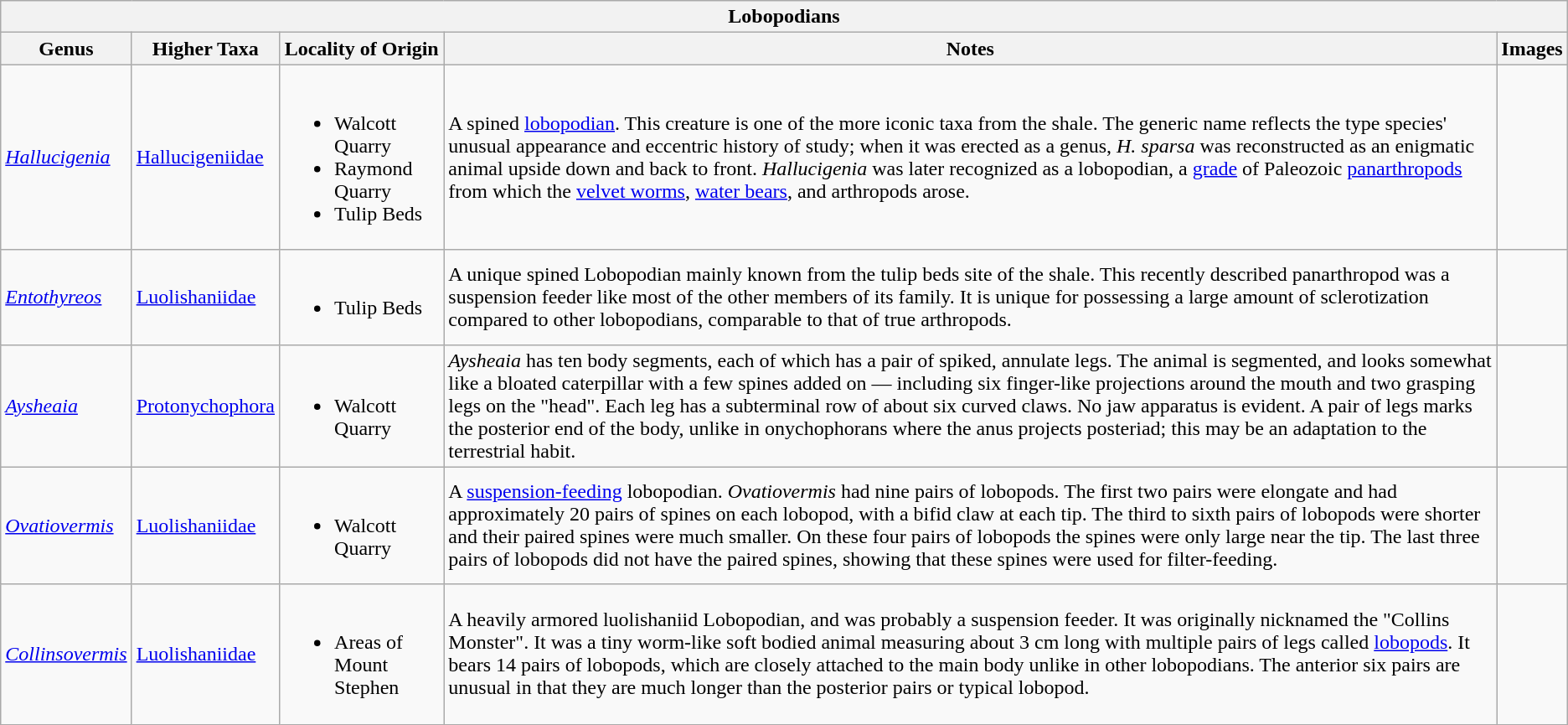<table class="wikitable sortable mw-collapsible">
<tr>
<th colspan="6" align="center">Lobopodians</th>
</tr>
<tr>
<th>Genus</th>
<th>Higher Taxa</th>
<th>Locality of Origin</th>
<th>Notes</th>
<th>Images</th>
</tr>
<tr>
<td><em><a href='#'>Hallucigenia</a></em></td>
<td><a href='#'>Hallucigeniidae</a></td>
<td><br><ul><li>Walcott Quarry</li><li>Raymond Quarry</li><li>Tulip Beds</li></ul></td>
<td>A spined <a href='#'>lobopodian</a>. This creature is one of the more iconic taxa from the shale. The generic name reflects the type species' unusual appearance and eccentric history of study; when it was erected as a genus, <em>H. sparsa</em> was reconstructed as an enigmatic animal upside down and back to front. <em>Hallucigenia</em> was later recognized as a lobopodian, a <a href='#'>grade</a> of Paleozoic <a href='#'>panarthropods</a> from which the <a href='#'>velvet worms</a>, <a href='#'>water bears</a>, and arthropods arose.</td>
<td></td>
</tr>
<tr>
<td><em><a href='#'>Entothyreos</a></em></td>
<td><a href='#'>Luolishaniidae</a></td>
<td><br><ul><li>Tulip Beds</li></ul></td>
<td>A unique spined Lobopodian mainly known from the tulip beds site of the shale. This recently described panarthropod was a suspension feeder like most of the other members of its family. It is unique for possessing a large amount of sclerotization compared to other lobopodians, comparable to that of true arthropods.</td>
<td></td>
</tr>
<tr>
<td><em><a href='#'>Aysheaia</a></em></td>
<td><a href='#'>Protonychophora</a></td>
<td><br><ul><li>Walcott Quarry</li></ul></td>
<td><em>Aysheaia</em> has ten body segments, each of which has a pair of spiked, annulate legs. The animal is segmented, and looks somewhat like a bloated caterpillar with a few spines added on — including six finger-like projections around the mouth and two grasping legs on the "head". Each leg has a subterminal row of about six curved claws. No jaw apparatus is evident. A pair of legs marks the posterior end of the body, unlike in onychophorans where the anus projects posteriad; this may be an adaptation to the terrestrial habit.</td>
<td></td>
</tr>
<tr>
<td><em><a href='#'>Ovatiovermis</a></em></td>
<td><a href='#'>Luolishaniidae</a></td>
<td><br><ul><li>Walcott Quarry</li></ul></td>
<td>A <a href='#'>suspension-feeding</a> lobopodian. <em>Ovatiovermis</em> had nine pairs of lobopods. The first two pairs were elongate and had approximately 20 pairs of spines on each lobopod, with a bifid claw at each tip. The third to sixth pairs of lobopods were shorter and their paired spines were much smaller. On these four pairs of lobopods the spines were only large near the tip. The last three pairs of lobopods did not have the paired spines, showing that these spines were used for filter-feeding.</td>
<td></td>
</tr>
<tr>
<td><em><a href='#'>Collinsovermis</a></em></td>
<td><a href='#'>Luolishaniidae</a></td>
<td><br><ul><li>Areas of Mount Stephen</li></ul></td>
<td>A heavily armored luolishaniid Lobopodian, and was probably a suspension feeder. It was originally nicknamed the "Collins Monster". It was a tiny worm-like soft bodied animal measuring about 3 cm long with multiple pairs of legs called <a href='#'>lobopods</a>. It bears 14 pairs of lobopods, which are closely attached to the main body unlike in other lobopodians. The anterior six pairs are unusual in that they are much longer than the posterior pairs or typical lobopod.</td>
<td></td>
</tr>
</table>
